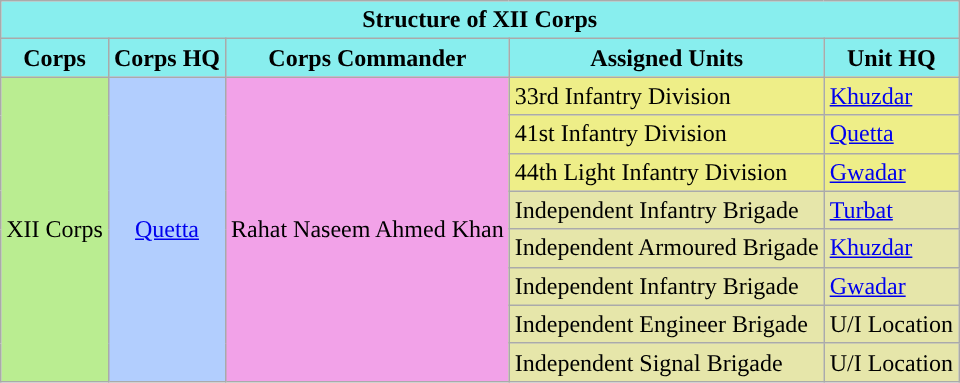<table class="wikitable">
<tr>
<th colspan="5" style="background:#88EEEE;">Structure of XII Corps</th>
</tr>
<tr>
<th style="background:#88EEEE;">Corps</th>
<th style="background:#88EEEE;">Corps HQ</th>
<th style="background:#88EEEE;">Corps Commander</th>
<th style="background:#88EEEE;">Assigned Units</th>
<th style="background:#88EEEE;">Unit HQ</th>
</tr>
<tr>
<td rowspan="8"  style="background:#baed91; text-align:center;">XII Corps</td>
<td rowspan="8"  style="background:#b2cefe; text-align:center;"><a href='#'>Quetta</a></td>
<td rowspan="8"  style="background:#f2a2e8; text-align:center;">Rahat Naseem Ahmed Khan <br></td>
<td style="background:#EEEE88;">33rd Infantry Division</td>
<td style="background:#EEEE88;"><a href='#'>Khuzdar</a></td>
</tr>
<tr>
<td style="background:#EEEE88;">41st Infantry Division</td>
<td style="background:#EEEE88;"><a href='#'>Quetta</a></td>
</tr>
<tr>
<td style="background:#EEEE88;">44th Light Infantry Division</td>
<td style="background:#EEEE88;"><a href='#'>Gwadar</a></td>
</tr>
<tr>
<td style="background:#e6e6aa;">Independent Infantry Brigade</td>
<td style="background:#e6e6aa;"><a href='#'>Turbat</a></td>
</tr>
<tr>
<td style="background:#e6e6aa;">Independent Armoured Brigade</td>
<td style="background:#e6e6aa;"><a href='#'>Khuzdar</a></td>
</tr>
<tr>
<td style="background:#e6e6aa;">Independent Infantry Brigade</td>
<td style="background:#e6e6aa;"><a href='#'>Gwadar</a></td>
</tr>
<tr>
<td style="background:#e6e6aa;">Independent Engineer Brigade</td>
<td style="background:#e6e6aa;">U/I Location</td>
</tr>
<tr>
<td style="background:#e6e6aa;">Independent Signal Brigade</td>
<td style="background:#e6e6aa;">U/I Location</td>
</tr>
</table>
